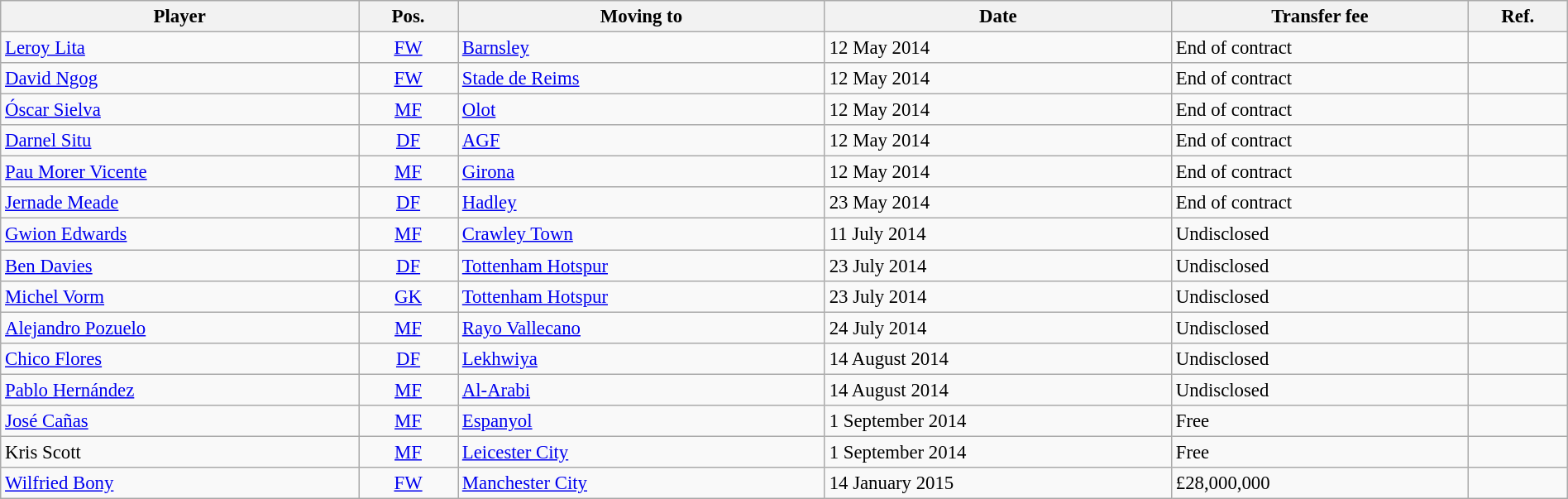<table class="wikitable" style="width:100%; text-align:center; font-size:95%; text-align:left;">
<tr>
<th>Player</th>
<th>Pos.</th>
<th>Moving to</th>
<th>Date</th>
<th>Transfer fee</th>
<th>Ref.</th>
</tr>
<tr>
<td> <a href='#'>Leroy Lita</a></td>
<td style="text-align:center;"><a href='#'>FW</a></td>
<td> <a href='#'>Barnsley</a></td>
<td>12 May 2014</td>
<td>End of contract</td>
<td></td>
</tr>
<tr>
<td> <a href='#'>David Ngog</a></td>
<td style="text-align:center;"><a href='#'>FW</a></td>
<td> <a href='#'>Stade de Reims</a></td>
<td>12 May 2014</td>
<td>End of contract</td>
<td></td>
</tr>
<tr>
<td> <a href='#'>Óscar Sielva</a></td>
<td style="text-align:center;"><a href='#'>MF</a></td>
<td> <a href='#'>Olot</a></td>
<td>12 May 2014</td>
<td>End of contract</td>
<td></td>
</tr>
<tr>
<td> <a href='#'>Darnel Situ</a></td>
<td style="text-align:center;"><a href='#'>DF</a></td>
<td> <a href='#'>AGF</a></td>
<td>12 May 2014</td>
<td>End of contract</td>
<td></td>
</tr>
<tr>
<td> <a href='#'>Pau Morer Vicente</a></td>
<td style="text-align:center;"><a href='#'>MF</a></td>
<td> <a href='#'>Girona</a></td>
<td>12 May 2014</td>
<td>End of contract</td>
<td></td>
</tr>
<tr>
<td> <a href='#'>Jernade Meade</a></td>
<td style="text-align:center;"><a href='#'>DF</a></td>
<td> <a href='#'>Hadley</a></td>
<td>23 May 2014</td>
<td>End of contract</td>
<td></td>
</tr>
<tr>
<td> <a href='#'>Gwion Edwards</a></td>
<td style="text-align:center;"><a href='#'>MF</a></td>
<td> <a href='#'>Crawley Town</a></td>
<td>11 July 2014</td>
<td>Undisclosed</td>
<td></td>
</tr>
<tr>
<td> <a href='#'>Ben Davies</a></td>
<td style="text-align:center;"><a href='#'>DF</a></td>
<td> <a href='#'>Tottenham Hotspur</a></td>
<td>23 July 2014</td>
<td>Undisclosed</td>
<td></td>
</tr>
<tr>
<td> <a href='#'>Michel Vorm</a></td>
<td style="text-align:center;"><a href='#'>GK</a></td>
<td> <a href='#'>Tottenham Hotspur</a></td>
<td>23 July 2014</td>
<td>Undisclosed</td>
<td></td>
</tr>
<tr>
<td> <a href='#'>Alejandro Pozuelo</a></td>
<td style="text-align:center;"><a href='#'>MF</a></td>
<td> <a href='#'>Rayo Vallecano</a></td>
<td>24 July 2014</td>
<td>Undisclosed</td>
<td></td>
</tr>
<tr>
<td> <a href='#'>Chico Flores</a></td>
<td style="text-align:center;"><a href='#'>DF</a></td>
<td> <a href='#'>Lekhwiya</a></td>
<td>14 August 2014</td>
<td>Undisclosed</td>
<td></td>
</tr>
<tr>
<td> <a href='#'>Pablo Hernández</a></td>
<td style="text-align:center;"><a href='#'>MF</a></td>
<td> <a href='#'>Al-Arabi</a></td>
<td>14 August 2014</td>
<td>Undisclosed</td>
<td></td>
</tr>
<tr>
<td> <a href='#'>José Cañas</a></td>
<td style="text-align:center;"><a href='#'>MF</a></td>
<td> <a href='#'>Espanyol</a></td>
<td>1 September 2014</td>
<td>Free</td>
<td></td>
</tr>
<tr>
<td> Kris Scott</td>
<td style="text-align:center;"><a href='#'>MF</a></td>
<td> <a href='#'>Leicester City</a></td>
<td>1 September 2014</td>
<td>Free</td>
<td></td>
</tr>
<tr>
<td> <a href='#'>Wilfried Bony</a></td>
<td style="text-align:center;"><a href='#'>FW</a></td>
<td> <a href='#'>Manchester City</a></td>
<td>14 January 2015</td>
<td>£28,000,000</td>
<td></td>
</tr>
</table>
